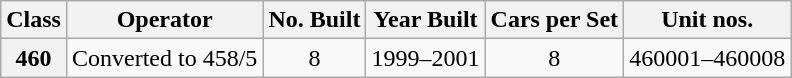<table class="wikitable">
<tr>
<th>Class</th>
<th>Operator</th>
<th>No. Built</th>
<th>Year Built</th>
<th>Cars per Set</th>
<th>Unit nos.</th>
</tr>
<tr>
<th>460</th>
<td>Converted to 458/5</td>
<td align=center>8</td>
<td align=center>1999–2001</td>
<td align=center>8</td>
<td>460001–460008</td>
</tr>
</table>
